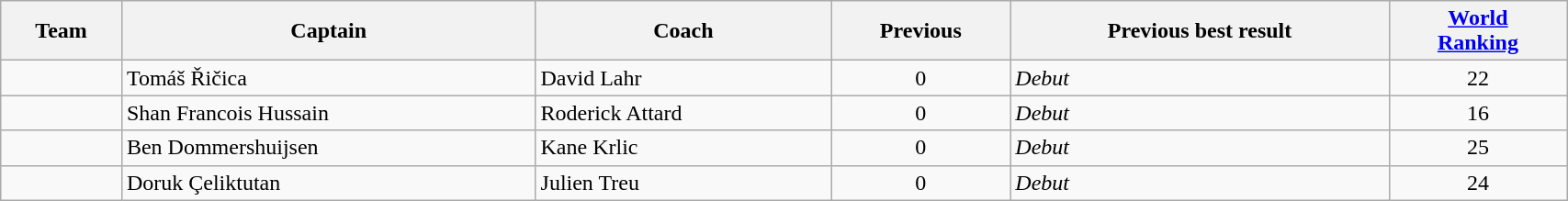<table class="wikitable plainrowheaders" style="width:90%;">
<tr>
<th scope="col">Team</th>
<th scope="col">Captain</th>
<th scope="col">Coach</th>
<th scope="col">Previous<br> </th>
<th scope="col">Previous best result</th>
<th scope="col"><a href='#'>World<br>Ranking</a></th>
</tr>
<tr>
<td></td>
<td>Tomáš Řičica</td>
<td> David Lahr</td>
<td style="text-align:center;">0</td>
<td><em>Debut</em></td>
<td style="text-align:center;">22</td>
</tr>
<tr>
<td></td>
<td>Shan Francois Hussain</td>
<td> Roderick Attard</td>
<td style="text-align:center;">0</td>
<td><em>Debut</em></td>
<td style="text-align:center;">16</td>
</tr>
<tr>
<td></td>
<td>Ben Dommershuijsen</td>
<td> Kane Krlic</td>
<td style="text-align:center;">0</td>
<td><em>Debut</em></td>
<td style="text-align:center;">25</td>
</tr>
<tr>
<td></td>
<td>Doruk Çeliktutan</td>
<td> Julien Treu</td>
<td style="text-align:center;">0</td>
<td><em>Debut</em></td>
<td style="text-align:center;">24</td>
</tr>
</table>
